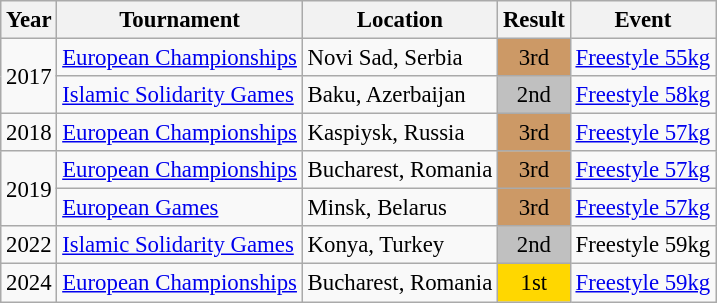<table class="wikitable" style="font-size:95%;">
<tr>
<th>Year</th>
<th>Tournament</th>
<th>Location</th>
<th>Result</th>
<th>Event</th>
</tr>
<tr>
<td rowspan=2>2017</td>
<td><a href='#'>European Championships</a></td>
<td>Novi Sad, Serbia</td>
<td align="center" bgcolor="cc9966">3rd</td>
<td><a href='#'>Freestyle 55kg</a></td>
</tr>
<tr>
<td><a href='#'>Islamic Solidarity Games</a></td>
<td>Baku, Azerbaijan</td>
<td align="center" bgcolor="silver">2nd</td>
<td><a href='#'>Freestyle 58kg</a></td>
</tr>
<tr>
<td>2018</td>
<td><a href='#'>European Championships</a></td>
<td>Kaspiysk, Russia</td>
<td align="center" bgcolor="cc9966">3rd</td>
<td><a href='#'>Freestyle 57kg</a></td>
</tr>
<tr>
<td rowspan=2>2019</td>
<td><a href='#'>European Championships</a></td>
<td>Bucharest, Romania</td>
<td align="center" bgcolor="cc9966">3rd</td>
<td><a href='#'>Freestyle 57kg</a></td>
</tr>
<tr>
<td><a href='#'>European Games</a></td>
<td>Minsk, Belarus</td>
<td align="center" bgcolor="cc9966">3rd</td>
<td><a href='#'>Freestyle 57kg</a></td>
</tr>
<tr>
<td>2022</td>
<td><a href='#'>Islamic Solidarity Games</a></td>
<td>Konya, Turkey</td>
<td align="center" bgcolor="silver">2nd</td>
<td>Freestyle 59kg</td>
</tr>
<tr>
<td>2024</td>
<td><a href='#'>European Championships</a></td>
<td>Bucharest, Romania</td>
<td align="center" bgcolor="gold">1st</td>
<td><a href='#'>Freestyle 59kg</a></td>
</tr>
</table>
